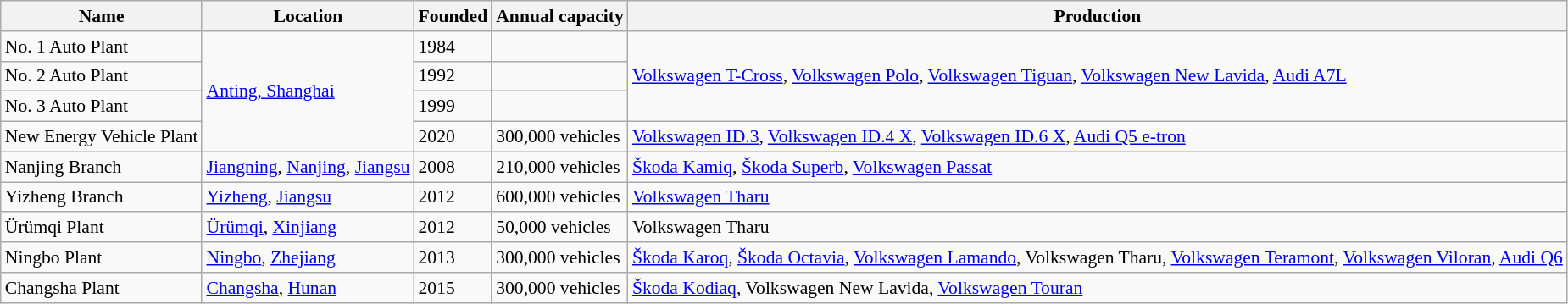<table class="wikitable" style="text-align:left; font-size:90%;">
<tr>
<th>Name</th>
<th>Location</th>
<th>Founded</th>
<th>Annual capacity</th>
<th>Production</th>
</tr>
<tr>
<td>No. 1 Auto Plant</td>
<td rowspan="4"><a href='#'>Anting, Shanghai</a></td>
<td>1984</td>
<td></td>
<td rowspan="3"><a href='#'>Volkswagen T-Cross</a>, <a href='#'>Volkswagen Polo</a>, <a href='#'>Volkswagen Tiguan</a>, <a href='#'>Volkswagen New Lavida</a>, <a href='#'>Audi A7L</a></td>
</tr>
<tr>
<td>No. 2 Auto Plant</td>
<td>1992</td>
<td></td>
</tr>
<tr>
<td>No. 3 Auto Plant</td>
<td>1999</td>
<td></td>
</tr>
<tr>
<td>New Energy Vehicle Plant</td>
<td>2020</td>
<td>300,000 vehicles</td>
<td><a href='#'>Volkswagen ID.3</a>, <a href='#'>Volkswagen ID.4 X</a>, <a href='#'>Volkswagen ID.6 X</a>, <a href='#'>Audi Q5 e-tron</a></td>
</tr>
<tr>
<td>Nanjing Branch</td>
<td><a href='#'>Jiangning</a>, <a href='#'>Nanjing</a>, <a href='#'>Jiangsu</a></td>
<td>2008</td>
<td>210,000 vehicles</td>
<td><a href='#'>Škoda Kamiq</a>, <a href='#'>Škoda Superb</a>, <a href='#'>Volkswagen Passat</a></td>
</tr>
<tr>
<td>Yizheng Branch</td>
<td><a href='#'>Yizheng</a>, <a href='#'>Jiangsu</a></td>
<td>2012</td>
<td>600,000 vehicles</td>
<td><a href='#'>Volkswagen Tharu</a><br></td>
</tr>
<tr>
<td>Ürümqi Plant</td>
<td><a href='#'>Ürümqi</a>, <a href='#'>Xinjiang</a></td>
<td>2012</td>
<td>50,000 vehicles</td>
<td>Volkswagen Tharu</td>
</tr>
<tr>
<td>Ningbo Plant</td>
<td><a href='#'>Ningbo</a>, <a href='#'>Zhejiang</a></td>
<td>2013</td>
<td>300,000 vehicles</td>
<td><a href='#'>Škoda Karoq</a>, <a href='#'>Škoda Octavia</a>, <a href='#'>Volkswagen Lamando</a>, Volkswagen Tharu, <a href='#'>Volkswagen Teramont</a>, <a href='#'>Volkswagen Viloran</a>, <a href='#'>Audi Q6</a></td>
</tr>
<tr>
<td>Changsha Plant</td>
<td><a href='#'>Changsha</a>, <a href='#'>Hunan</a></td>
<td>2015</td>
<td>300,000 vehicles</td>
<td><a href='#'>Škoda Kodiaq</a>, Volkswagen New Lavida, <a href='#'>Volkswagen Touran</a></td>
</tr>
</table>
